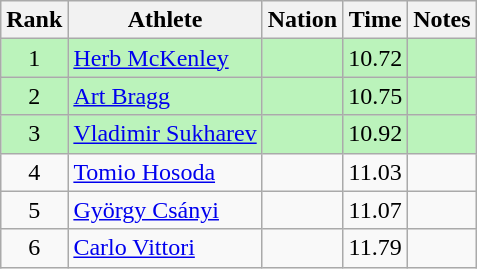<table class="wikitable sortable" style="text-align:center">
<tr>
<th>Rank</th>
<th>Athlete</th>
<th>Nation</th>
<th>Time</th>
<th>Notes</th>
</tr>
<tr bgcolor=bbf3bb>
<td>1</td>
<td align=left><a href='#'>Herb McKenley</a></td>
<td align=left></td>
<td>10.72</td>
<td></td>
</tr>
<tr bgcolor=bbf3bb>
<td>2</td>
<td align=left><a href='#'>Art Bragg</a></td>
<td align=left></td>
<td>10.75</td>
<td></td>
</tr>
<tr bgcolor=bbf3bb>
<td>3</td>
<td align=left><a href='#'>Vladimir Sukharev</a></td>
<td align=left></td>
<td>10.92</td>
<td></td>
</tr>
<tr>
<td>4</td>
<td align=left><a href='#'>Tomio Hosoda</a></td>
<td align=left></td>
<td>11.03</td>
<td></td>
</tr>
<tr>
<td>5</td>
<td align=left><a href='#'>György Csányi</a></td>
<td align=left></td>
<td>11.07</td>
<td></td>
</tr>
<tr>
<td>6</td>
<td align=left><a href='#'>Carlo Vittori</a></td>
<td align=left></td>
<td>11.79</td>
<td></td>
</tr>
</table>
